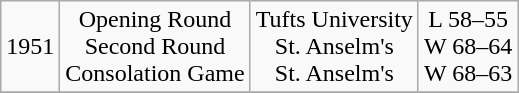<table class="wikitable">
<tr align="center">
<td>1951</td>
<td>Opening Round<br>Second Round<br>Consolation Game</td>
<td>Tufts University<br>St. Anselm's<br> St. Anselm's</td>
<td>L 58–55<br>W 68–64<br> W 68–63</td>
</tr>
<tr align="center">
</tr>
</table>
